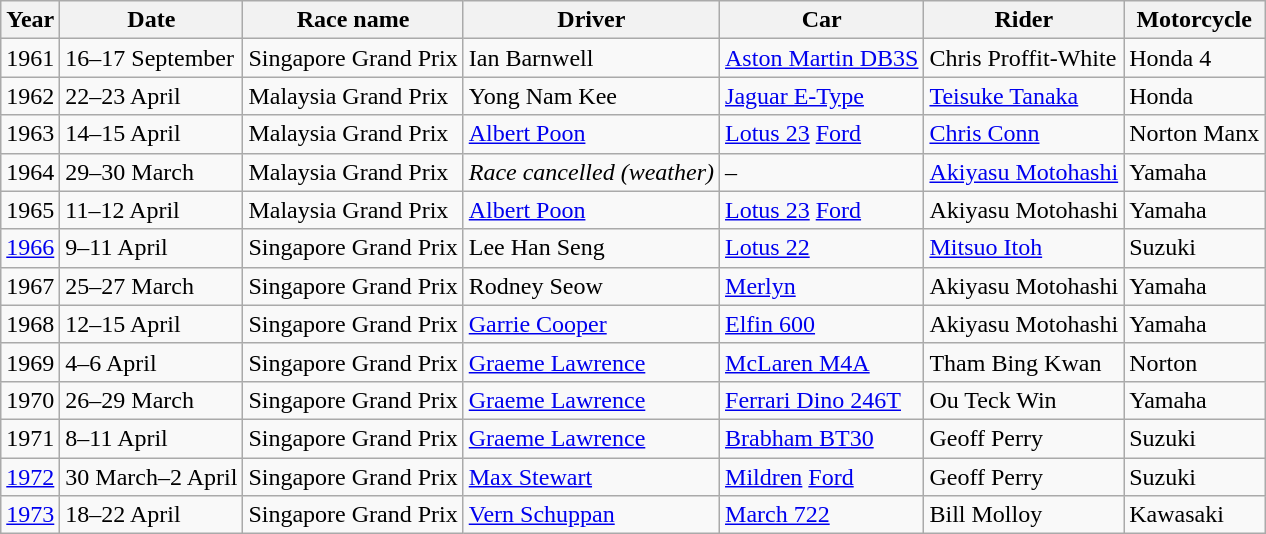<table class="wikitable">
<tr>
<th>Year</th>
<th>Date</th>
<th>Race name</th>
<th>Driver</th>
<th>Car</th>
<th>Rider</th>
<th>Motorcycle</th>
</tr>
<tr>
<td>1961</td>
<td>16–17 September</td>
<td>Singapore Grand Prix</td>
<td>Ian Barnwell</td>
<td><a href='#'>Aston Martin DB3S</a></td>
<td>Chris Proffit-White</td>
<td>Honda 4</td>
</tr>
<tr>
<td>1962</td>
<td>22–23 April</td>
<td>Malaysia Grand Prix</td>
<td>Yong Nam Kee</td>
<td><a href='#'>Jaguar E-Type</a></td>
<td><a href='#'>Teisuke Tanaka</a></td>
<td>Honda</td>
</tr>
<tr>
<td>1963</td>
<td>14–15 April</td>
<td>Malaysia Grand Prix</td>
<td><a href='#'>Albert Poon</a></td>
<td><a href='#'>Lotus 23</a> <a href='#'>Ford</a></td>
<td><a href='#'>Chris Conn</a></td>
<td>Norton Manx</td>
</tr>
<tr>
<td>1964</td>
<td>29–30 March</td>
<td>Malaysia Grand Prix</td>
<td><em>Race cancelled (weather)</em></td>
<td>–</td>
<td><a href='#'>Akiyasu Motohashi</a></td>
<td>Yamaha</td>
</tr>
<tr>
<td>1965</td>
<td>11–12 April</td>
<td>Malaysia Grand Prix</td>
<td><a href='#'>Albert Poon</a></td>
<td><a href='#'>Lotus 23</a> <a href='#'>Ford</a></td>
<td>Akiyasu Motohashi</td>
<td>Yamaha</td>
</tr>
<tr>
<td><a href='#'>1966</a></td>
<td>9–11 April</td>
<td>Singapore Grand Prix</td>
<td>Lee Han Seng</td>
<td><a href='#'>Lotus 22</a></td>
<td><a href='#'>Mitsuo Itoh</a></td>
<td>Suzuki</td>
</tr>
<tr>
<td>1967</td>
<td>25–27 March</td>
<td>Singapore Grand Prix</td>
<td>Rodney Seow</td>
<td><a href='#'>Merlyn</a></td>
<td>Akiyasu Motohashi</td>
<td>Yamaha</td>
</tr>
<tr>
<td>1968</td>
<td>12–15 April</td>
<td>Singapore Grand Prix</td>
<td><a href='#'>Garrie Cooper</a></td>
<td><a href='#'>Elfin 600</a></td>
<td>Akiyasu Motohashi</td>
<td>Yamaha</td>
</tr>
<tr>
<td>1969</td>
<td>4–6 April</td>
<td>Singapore Grand Prix</td>
<td><a href='#'>Graeme Lawrence</a></td>
<td><a href='#'>McLaren M4A</a></td>
<td>Tham Bing Kwan</td>
<td>Norton</td>
</tr>
<tr>
<td>1970</td>
<td>26–29 March</td>
<td>Singapore Grand Prix</td>
<td><a href='#'>Graeme Lawrence</a></td>
<td><a href='#'>Ferrari Dino 246T</a></td>
<td>Ou Teck Win</td>
<td>Yamaha</td>
</tr>
<tr>
<td>1971</td>
<td>8–11 April</td>
<td>Singapore Grand Prix</td>
<td><a href='#'>Graeme Lawrence</a></td>
<td><a href='#'>Brabham BT30</a></td>
<td>Geoff Perry</td>
<td>Suzuki</td>
</tr>
<tr>
<td><a href='#'>1972</a></td>
<td>30 March–2 April</td>
<td>Singapore Grand Prix</td>
<td><a href='#'>Max Stewart</a></td>
<td><a href='#'>Mildren</a> <a href='#'>Ford</a></td>
<td>Geoff Perry</td>
<td>Suzuki</td>
</tr>
<tr>
<td><a href='#'>1973</a></td>
<td>18–22 April</td>
<td>Singapore Grand Prix</td>
<td><a href='#'>Vern Schuppan</a></td>
<td><a href='#'>March 722</a></td>
<td>Bill Molloy</td>
<td>Kawasaki</td>
</tr>
</table>
